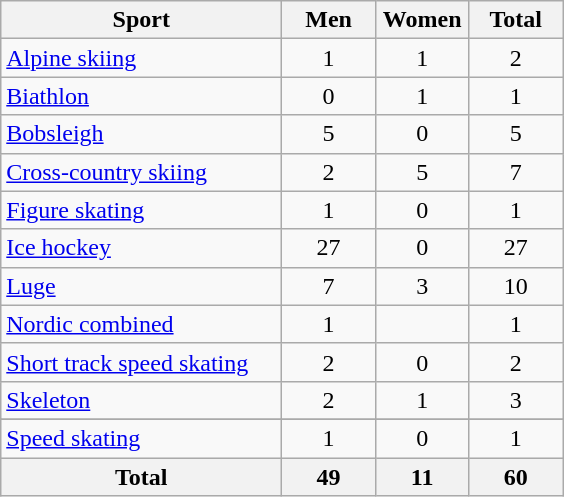<table class="wikitable sortable" style="text-align:center">
<tr>
<th width=180>Sport</th>
<th width=55>Men</th>
<th width=55>Women</th>
<th width=55>Total</th>
</tr>
<tr>
<td align=left><a href='#'>Alpine skiing</a></td>
<td>1</td>
<td>1</td>
<td>2</td>
</tr>
<tr>
<td align=left><a href='#'>Biathlon</a></td>
<td>0</td>
<td>1</td>
<td>1</td>
</tr>
<tr>
<td align=left><a href='#'>Bobsleigh</a></td>
<td>5</td>
<td>0</td>
<td>5</td>
</tr>
<tr>
<td align=left><a href='#'>Cross-country skiing</a></td>
<td>2</td>
<td>5</td>
<td>7</td>
</tr>
<tr>
<td align=left><a href='#'>Figure skating</a></td>
<td>1</td>
<td>0</td>
<td>1</td>
</tr>
<tr>
<td align=left><a href='#'>Ice hockey</a></td>
<td>27</td>
<td>0</td>
<td>27</td>
</tr>
<tr>
<td align=left><a href='#'>Luge</a></td>
<td>7</td>
<td>3</td>
<td>10</td>
</tr>
<tr>
<td align=left><a href='#'>Nordic combined</a></td>
<td>1</td>
<td></td>
<td>1</td>
</tr>
<tr>
<td align=left><a href='#'>Short track speed skating</a></td>
<td>2</td>
<td>0</td>
<td>2</td>
</tr>
<tr>
<td align=left><a href='#'>Skeleton</a></td>
<td>2</td>
<td>1</td>
<td>3</td>
</tr>
<tr>
</tr>
<tr>
<td align=left><a href='#'>Speed skating</a></td>
<td>1</td>
<td>0</td>
<td>1</td>
</tr>
<tr>
<th>Total</th>
<th>49</th>
<th>11</th>
<th>60</th>
</tr>
</table>
